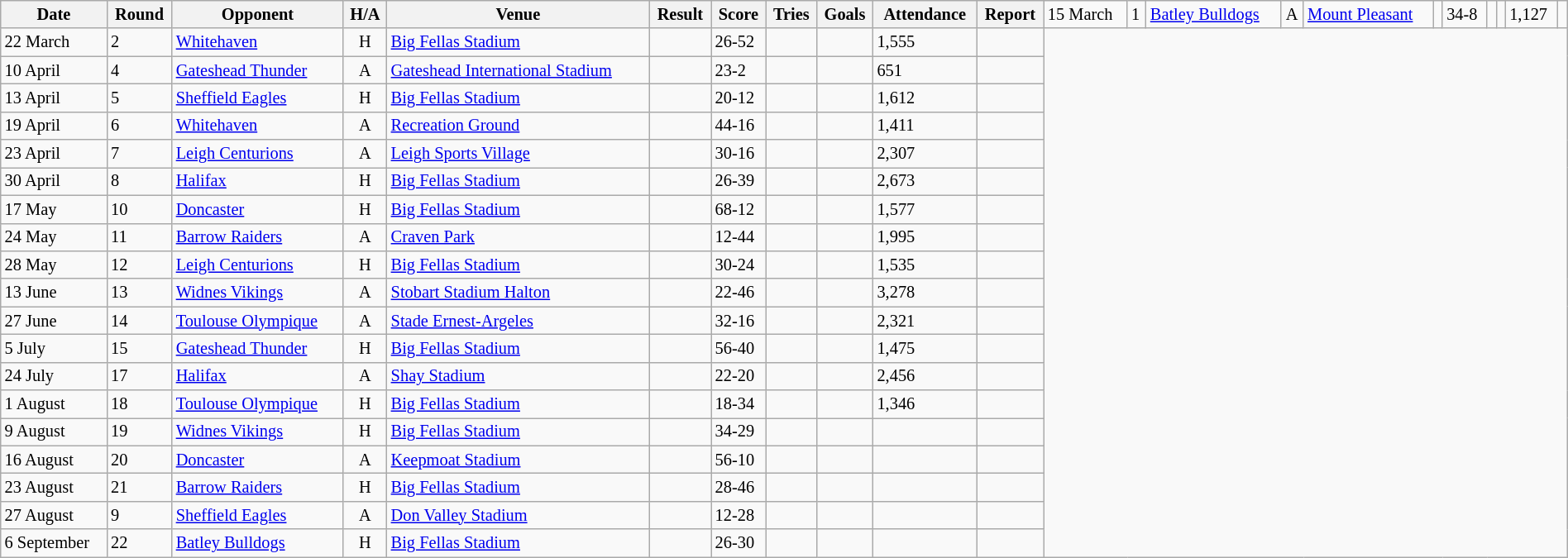<table class="wikitable" style="font-size:85%;" width="100%">
<tr>
<th>Date</th>
<th>Round</th>
<th>Opponent</th>
<th>H/A</th>
<th>Venue</th>
<th>Result</th>
<th>Score</th>
<th>Tries</th>
<th>Goals</th>
<th>Attendance</th>
<th>Report</th>
<td>15 March</td>
<td>1</td>
<td> <a href='#'>Batley Bulldogs</a></td>
<td align=center>A</td>
<td><a href='#'>Mount Pleasant</a></td>
<td></td>
<td>34-8</td>
<td></td>
<td></td>
<td>1,127</td>
<td align=center></td>
</tr>
<tr>
<td>22 March</td>
<td>2</td>
<td> <a href='#'>Whitehaven</a></td>
<td align=center>H</td>
<td><a href='#'>Big Fellas Stadium</a></td>
<td></td>
<td>26-52</td>
<td></td>
<td></td>
<td>1,555</td>
<td align=center></td>
</tr>
<tr>
<td>10 April</td>
<td>4</td>
<td> <a href='#'>Gateshead Thunder</a></td>
<td align=center>A</td>
<td><a href='#'>Gateshead International Stadium</a></td>
<td></td>
<td>23-2</td>
<td></td>
<td></td>
<td>651</td>
<td align=center></td>
</tr>
<tr>
<td>13 April</td>
<td>5</td>
<td> <a href='#'>Sheffield Eagles</a></td>
<td align=center>H</td>
<td><a href='#'>Big Fellas Stadium</a></td>
<td></td>
<td>20-12</td>
<td></td>
<td></td>
<td>1,612</td>
<td align=center></td>
</tr>
<tr>
<td>19 April</td>
<td>6</td>
<td> <a href='#'>Whitehaven</a></td>
<td align=center>A</td>
<td><a href='#'>Recreation Ground</a></td>
<td></td>
<td>44-16</td>
<td></td>
<td></td>
<td>1,411</td>
<td align=center></td>
</tr>
<tr>
<td>23 April</td>
<td>7</td>
<td> <a href='#'>Leigh Centurions</a></td>
<td align=center>A</td>
<td><a href='#'>Leigh Sports Village</a></td>
<td></td>
<td>30-16</td>
<td></td>
<td></td>
<td>2,307</td>
<td align=center></td>
</tr>
<tr>
<td>30 April</td>
<td>8</td>
<td> <a href='#'>Halifax</a></td>
<td align=center>H</td>
<td><a href='#'>Big Fellas Stadium</a></td>
<td></td>
<td>26-39</td>
<td></td>
<td></td>
<td>2,673</td>
<td align=center></td>
</tr>
<tr>
<td>17 May</td>
<td>10</td>
<td> <a href='#'>Doncaster</a></td>
<td align=center>H</td>
<td><a href='#'>Big Fellas Stadium</a></td>
<td></td>
<td>68-12</td>
<td></td>
<td></td>
<td>1,577</td>
<td align=center></td>
</tr>
<tr>
<td>24 May</td>
<td>11</td>
<td> <a href='#'>Barrow Raiders</a></td>
<td align=center>A</td>
<td><a href='#'>Craven Park</a></td>
<td></td>
<td>12-44</td>
<td></td>
<td></td>
<td>1,995</td>
<td align=center></td>
</tr>
<tr>
<td>28 May</td>
<td>12</td>
<td> <a href='#'>Leigh Centurions</a></td>
<td align=center>H</td>
<td><a href='#'>Big Fellas Stadium</a></td>
<td></td>
<td>30-24</td>
<td></td>
<td></td>
<td>1,535</td>
<td align=center></td>
</tr>
<tr>
<td>13 June</td>
<td>13</td>
<td> <a href='#'>Widnes Vikings</a></td>
<td align=center>A</td>
<td><a href='#'>Stobart Stadium Halton</a></td>
<td></td>
<td>22-46</td>
<td></td>
<td></td>
<td>3,278</td>
<td align=center></td>
</tr>
<tr>
<td>27 June</td>
<td>14</td>
<td> <a href='#'>Toulouse Olympique</a></td>
<td align=center>A</td>
<td><a href='#'>Stade Ernest-Argeles</a></td>
<td></td>
<td>32-16</td>
<td></td>
<td></td>
<td>2,321</td>
<td align=center></td>
</tr>
<tr>
<td>5 July</td>
<td>15</td>
<td> <a href='#'>Gateshead Thunder</a></td>
<td align=center>H</td>
<td><a href='#'>Big Fellas Stadium</a></td>
<td></td>
<td>56-40</td>
<td></td>
<td></td>
<td>1,475</td>
<td align=center></td>
</tr>
<tr>
<td>24 July</td>
<td>17</td>
<td> <a href='#'>Halifax</a></td>
<td align=center>A</td>
<td><a href='#'>Shay Stadium</a></td>
<td></td>
<td>22-20</td>
<td></td>
<td></td>
<td>2,456</td>
<td align=center></td>
</tr>
<tr>
<td>1 August</td>
<td>18</td>
<td> <a href='#'>Toulouse Olympique</a></td>
<td align=center>H</td>
<td><a href='#'>Big Fellas Stadium</a></td>
<td></td>
<td>18-34</td>
<td></td>
<td></td>
<td>1,346</td>
<td align=center></td>
</tr>
<tr>
<td>9 August</td>
<td>19</td>
<td> <a href='#'>Widnes Vikings</a></td>
<td align=center>H</td>
<td><a href='#'>Big Fellas Stadium</a></td>
<td></td>
<td>34-29</td>
<td></td>
<td></td>
<td></td>
<td align=center></td>
</tr>
<tr>
<td>16 August</td>
<td>20</td>
<td> <a href='#'>Doncaster</a></td>
<td align=center>A</td>
<td><a href='#'>Keepmoat Stadium</a></td>
<td></td>
<td>56-10</td>
<td></td>
<td></td>
<td></td>
<td align=center></td>
</tr>
<tr>
<td>23 August</td>
<td>21</td>
<td> <a href='#'>Barrow Raiders</a></td>
<td align=center>H</td>
<td><a href='#'>Big Fellas Stadium</a></td>
<td></td>
<td>28-46</td>
<td></td>
<td></td>
<td></td>
<td align=center></td>
</tr>
<tr>
<td>27 August</td>
<td>9</td>
<td> <a href='#'>Sheffield Eagles</a></td>
<td align=center>A</td>
<td><a href='#'>Don Valley Stadium</a></td>
<td></td>
<td>12-28</td>
<td></td>
<td></td>
<td></td>
<td align=center></td>
</tr>
<tr>
<td>6 September</td>
<td>22</td>
<td> <a href='#'>Batley Bulldogs</a></td>
<td align=center>H</td>
<td><a href='#'>Big Fellas Stadium</a></td>
<td></td>
<td>26-30</td>
<td></td>
<td></td>
<td></td>
<td align=center></td>
</tr>
</table>
